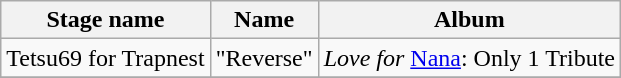<table class="wikitable">
<tr>
<th>Stage name</th>
<th>Name</th>
<th>Album</th>
</tr>
<tr>
<td>Tetsu69 for Trapnest</td>
<td>"Reverse"</td>
<td><em>Love for </em><a href='#'>Nana</a>: Only 1 Tribute<em></td>
</tr>
<tr>
</tr>
</table>
